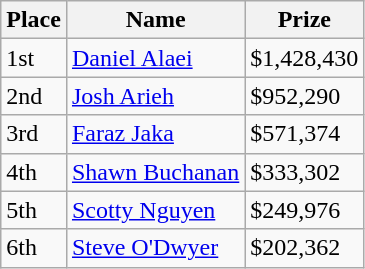<table class="wikitable">
<tr>
<th>Place</th>
<th>Name</th>
<th>Prize</th>
</tr>
<tr>
<td>1st</td>
<td> <a href='#'>Daniel Alaei</a></td>
<td>$1,428,430</td>
</tr>
<tr>
<td>2nd</td>
<td> <a href='#'>Josh Arieh</a></td>
<td>$952,290</td>
</tr>
<tr>
<td>3rd</td>
<td> <a href='#'>Faraz Jaka</a></td>
<td>$571,374</td>
</tr>
<tr>
<td>4th</td>
<td> <a href='#'>Shawn Buchanan</a></td>
<td>$333,302</td>
</tr>
<tr>
<td>5th</td>
<td> <a href='#'>Scotty Nguyen</a></td>
<td>$249,976</td>
</tr>
<tr>
<td>6th</td>
<td> <a href='#'>Steve O'Dwyer</a></td>
<td>$202,362</td>
</tr>
</table>
